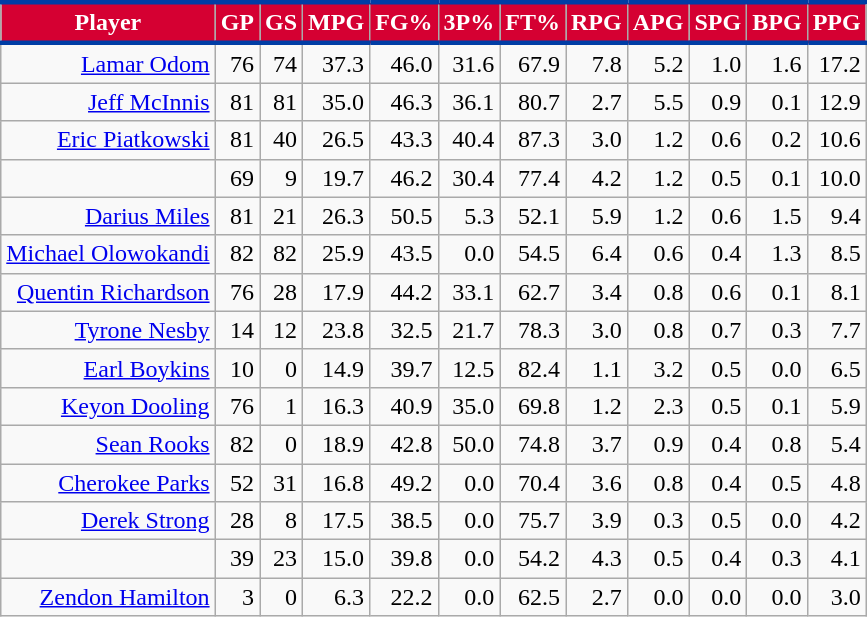<table class="wikitable sortable" style="text-align:right;">
<tr>
<th style="background:#D50032; color:#FFFFFF; border-top:#003DA5 3px solid; border-bottom:#003DA5 3px solid;">Player</th>
<th style="background:#D50032; color:#FFFFFF; border-top:#003DA5 3px solid; border-bottom:#003DA5 3px solid;">GP</th>
<th style="background:#D50032; color:#FFFFFF; border-top:#003DA5 3px solid; border-bottom:#003DA5 3px solid;">GS</th>
<th style="background:#D50032; color:#FFFFFF; border-top:#003DA5 3px solid; border-bottom:#003DA5 3px solid;">MPG</th>
<th style="background:#D50032; color:#FFFFFF; border-top:#003DA5 3px solid; border-bottom:#003DA5 3px solid;">FG%</th>
<th style="background:#D50032; color:#FFFFFF; border-top:#003DA5 3px solid; border-bottom:#003DA5 3px solid;">3P%</th>
<th style="background:#D50032; color:#FFFFFF; border-top:#003DA5 3px solid; border-bottom:#003DA5 3px solid;">FT%</th>
<th style="background:#D50032; color:#FFFFFF; border-top:#003DA5 3px solid; border-bottom:#003DA5 3px solid;">RPG</th>
<th style="background:#D50032; color:#FFFFFF; border-top:#003DA5 3px solid; border-bottom:#003DA5 3px solid;">APG</th>
<th style="background:#D50032; color:#FFFFFF; border-top:#003DA5 3px solid; border-bottom:#003DA5 3px solid;">SPG</th>
<th style="background:#D50032; color:#FFFFFF; border-top:#003DA5 3px solid; border-bottom:#003DA5 3px solid;">BPG</th>
<th style="background:#D50032; color:#FFFFFF; border-top:#003DA5 3px solid; border-bottom:#003DA5 3px solid;">PPG</th>
</tr>
<tr>
<td><a href='#'>Lamar Odom</a></td>
<td>76</td>
<td>74</td>
<td>37.3</td>
<td>46.0</td>
<td>31.6</td>
<td>67.9</td>
<td>7.8</td>
<td>5.2</td>
<td>1.0</td>
<td>1.6</td>
<td>17.2</td>
</tr>
<tr>
<td><a href='#'>Jeff McInnis</a></td>
<td>81</td>
<td>81</td>
<td>35.0</td>
<td>46.3</td>
<td>36.1</td>
<td>80.7</td>
<td>2.7</td>
<td>5.5</td>
<td>0.9</td>
<td>0.1</td>
<td>12.9</td>
</tr>
<tr>
<td><a href='#'>Eric Piatkowski</a></td>
<td>81</td>
<td>40</td>
<td>26.5</td>
<td>43.3</td>
<td>40.4</td>
<td>87.3</td>
<td>3.0</td>
<td>1.2</td>
<td>0.6</td>
<td>0.2</td>
<td>10.6</td>
</tr>
<tr>
<td></td>
<td>69</td>
<td>9</td>
<td>19.7</td>
<td>46.2</td>
<td>30.4</td>
<td>77.4</td>
<td>4.2</td>
<td>1.2</td>
<td>0.5</td>
<td>0.1</td>
<td>10.0</td>
</tr>
<tr>
<td><a href='#'>Darius Miles</a></td>
<td>81</td>
<td>21</td>
<td>26.3</td>
<td>50.5</td>
<td>5.3</td>
<td>52.1</td>
<td>5.9</td>
<td>1.2</td>
<td>0.6</td>
<td>1.5</td>
<td>9.4</td>
</tr>
<tr>
<td><a href='#'>Michael Olowokandi</a></td>
<td>82</td>
<td>82</td>
<td>25.9</td>
<td>43.5</td>
<td>0.0</td>
<td>54.5</td>
<td>6.4</td>
<td>0.6</td>
<td>0.4</td>
<td>1.3</td>
<td>8.5</td>
</tr>
<tr>
<td><a href='#'>Quentin Richardson</a></td>
<td>76</td>
<td>28</td>
<td>17.9</td>
<td>44.2</td>
<td>33.1</td>
<td>62.7</td>
<td>3.4</td>
<td>0.8</td>
<td>0.6</td>
<td>0.1</td>
<td>8.1</td>
</tr>
<tr>
<td><a href='#'>Tyrone Nesby</a></td>
<td>14</td>
<td>12</td>
<td>23.8</td>
<td>32.5</td>
<td>21.7</td>
<td>78.3</td>
<td>3.0</td>
<td>0.8</td>
<td>0.7</td>
<td>0.3</td>
<td>7.7</td>
</tr>
<tr>
<td><a href='#'>Earl Boykins</a></td>
<td>10</td>
<td>0</td>
<td>14.9</td>
<td>39.7</td>
<td>12.5</td>
<td>82.4</td>
<td>1.1</td>
<td>3.2</td>
<td>0.5</td>
<td>0.0</td>
<td>6.5</td>
</tr>
<tr>
<td><a href='#'>Keyon Dooling</a></td>
<td>76</td>
<td>1</td>
<td>16.3</td>
<td>40.9</td>
<td>35.0</td>
<td>69.8</td>
<td>1.2</td>
<td>2.3</td>
<td>0.5</td>
<td>0.1</td>
<td>5.9</td>
</tr>
<tr>
<td><a href='#'>Sean Rooks</a></td>
<td>82</td>
<td>0</td>
<td>18.9</td>
<td>42.8</td>
<td>50.0</td>
<td>74.8</td>
<td>3.7</td>
<td>0.9</td>
<td>0.4</td>
<td>0.8</td>
<td>5.4</td>
</tr>
<tr>
<td><a href='#'>Cherokee Parks</a></td>
<td>52</td>
<td>31</td>
<td>16.8</td>
<td>49.2</td>
<td>0.0</td>
<td>70.4</td>
<td>3.6</td>
<td>0.8</td>
<td>0.4</td>
<td>0.5</td>
<td>4.8</td>
</tr>
<tr>
<td><a href='#'>Derek Strong</a></td>
<td>28</td>
<td>8</td>
<td>17.5</td>
<td>38.5</td>
<td>0.0</td>
<td>75.7</td>
<td>3.9</td>
<td>0.3</td>
<td>0.5</td>
<td>0.0</td>
<td>4.2</td>
</tr>
<tr>
<td></td>
<td>39</td>
<td>23</td>
<td>15.0</td>
<td>39.8</td>
<td>0.0</td>
<td>54.2</td>
<td>4.3</td>
<td>0.5</td>
<td>0.4</td>
<td>0.3</td>
<td>4.1</td>
</tr>
<tr>
<td><a href='#'>Zendon Hamilton</a></td>
<td>3</td>
<td>0</td>
<td>6.3</td>
<td>22.2</td>
<td>0.0</td>
<td>62.5</td>
<td>2.7</td>
<td>0.0</td>
<td>0.0</td>
<td>0.0</td>
<td>3.0</td>
</tr>
</table>
